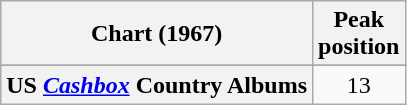<table class="wikitable plainrowheaders" style="text-align:center">
<tr>
<th scope="col">Chart (1967)</th>
<th scope="col">Peak<br>position</th>
</tr>
<tr>
</tr>
<tr>
<th scope="row">US <em><a href='#'>Cashbox</a></em> Country Albums</th>
<td align="center">13</td>
</tr>
</table>
